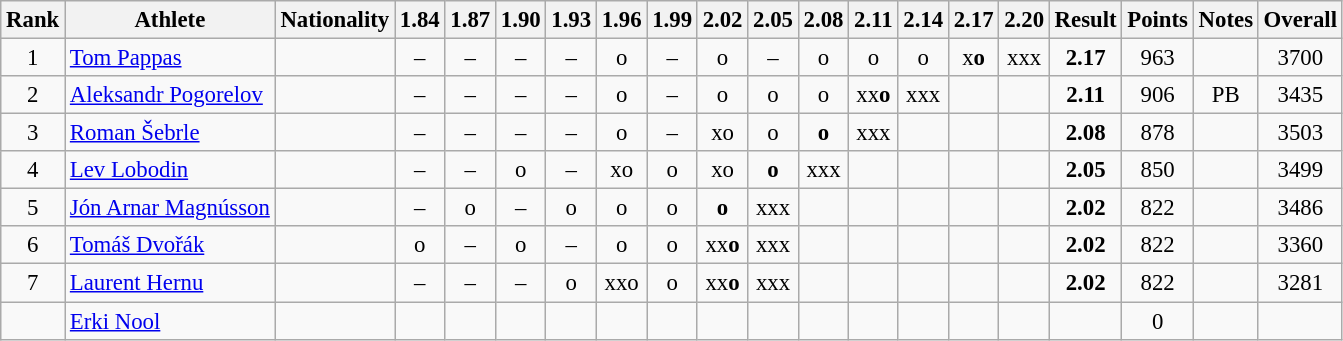<table class="wikitable sortable" style="text-align:center;font-size:95%">
<tr>
<th>Rank</th>
<th>Athlete</th>
<th>Nationality</th>
<th>1.84</th>
<th>1.87</th>
<th>1.90</th>
<th>1.93</th>
<th>1.96</th>
<th>1.99</th>
<th>2.02</th>
<th>2.05</th>
<th>2.08</th>
<th>2.11</th>
<th>2.14</th>
<th>2.17</th>
<th>2.20</th>
<th>Result</th>
<th>Points</th>
<th>Notes</th>
<th>Overall</th>
</tr>
<tr>
<td>1</td>
<td align="left"><a href='#'>Tom Pappas</a></td>
<td align=left></td>
<td>–</td>
<td>–</td>
<td>–</td>
<td>–</td>
<td>o</td>
<td>–</td>
<td>o</td>
<td>–</td>
<td>o</td>
<td>o</td>
<td>o</td>
<td>x<strong>o</strong></td>
<td>xxx</td>
<td><strong>2.17</strong></td>
<td>963</td>
<td></td>
<td>3700</td>
</tr>
<tr>
<td>2</td>
<td align="left"><a href='#'>Aleksandr Pogorelov</a></td>
<td align=left></td>
<td>–</td>
<td>–</td>
<td>–</td>
<td>–</td>
<td>o</td>
<td>–</td>
<td>o</td>
<td>o</td>
<td>o</td>
<td>xx<strong>o</strong></td>
<td>xxx</td>
<td></td>
<td></td>
<td><strong>2.11</strong></td>
<td>906</td>
<td>PB</td>
<td>3435</td>
</tr>
<tr>
<td>3</td>
<td align="left"><a href='#'>Roman Šebrle</a></td>
<td align=left></td>
<td>–</td>
<td>–</td>
<td>–</td>
<td>–</td>
<td>o</td>
<td>–</td>
<td>xo</td>
<td>o</td>
<td><strong>o</strong></td>
<td>xxx</td>
<td></td>
<td></td>
<td></td>
<td><strong>2.08</strong></td>
<td>878</td>
<td></td>
<td>3503</td>
</tr>
<tr>
<td>4</td>
<td align="left"><a href='#'>Lev Lobodin</a></td>
<td align=left></td>
<td>–</td>
<td>–</td>
<td>o</td>
<td>–</td>
<td>xo</td>
<td>o</td>
<td>xo</td>
<td><strong>o</strong></td>
<td>xxx</td>
<td></td>
<td></td>
<td></td>
<td></td>
<td><strong>2.05</strong></td>
<td>850</td>
<td></td>
<td>3499</td>
</tr>
<tr>
<td>5</td>
<td align="left"><a href='#'>Jón Arnar Magnússon</a></td>
<td align=left></td>
<td>–</td>
<td>o</td>
<td>–</td>
<td>o</td>
<td>o</td>
<td>o</td>
<td><strong>o</strong></td>
<td>xxx</td>
<td></td>
<td></td>
<td></td>
<td></td>
<td></td>
<td><strong>2.02</strong></td>
<td>822</td>
<td></td>
<td>3486</td>
</tr>
<tr>
<td>6</td>
<td align="left"><a href='#'>Tomáš Dvořák</a></td>
<td align=left></td>
<td>o</td>
<td>–</td>
<td>o</td>
<td>–</td>
<td>o</td>
<td>o</td>
<td>xx<strong>o</strong></td>
<td>xxx</td>
<td></td>
<td></td>
<td></td>
<td></td>
<td></td>
<td><strong>2.02</strong></td>
<td>822</td>
<td></td>
<td>3360</td>
</tr>
<tr>
<td>7</td>
<td align="left"><a href='#'>Laurent Hernu</a></td>
<td align=left></td>
<td>–</td>
<td>–</td>
<td>–</td>
<td>o</td>
<td>xxo</td>
<td>o</td>
<td>xx<strong>o</strong></td>
<td>xxx</td>
<td></td>
<td></td>
<td></td>
<td></td>
<td></td>
<td><strong>2.02</strong></td>
<td>822</td>
<td></td>
<td>3281</td>
</tr>
<tr>
<td></td>
<td align="left"><a href='#'>Erki Nool</a></td>
<td align=left></td>
<td></td>
<td></td>
<td></td>
<td></td>
<td></td>
<td></td>
<td></td>
<td></td>
<td></td>
<td></td>
<td></td>
<td></td>
<td></td>
<td><strong></strong></td>
<td>0</td>
<td></td>
<td></td>
</tr>
</table>
